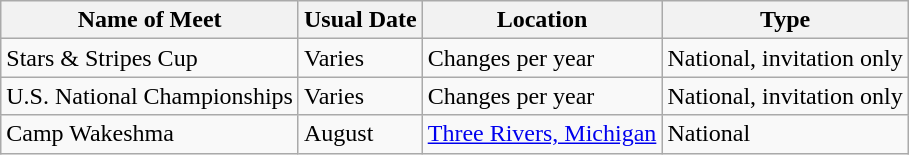<table class="wikitable">
<tr>
<th>Name of Meet</th>
<th>Usual Date</th>
<th>Location</th>
<th>Type</th>
</tr>
<tr>
<td>Stars & Stripes Cup</td>
<td>Varies</td>
<td>Changes per year</td>
<td>National, invitation only</td>
</tr>
<tr>
<td>U.S. National Championships</td>
<td>Varies</td>
<td>Changes per year</td>
<td>National, invitation only</td>
</tr>
<tr>
<td>Camp Wakeshma</td>
<td>August</td>
<td><a href='#'>Three Rivers, Michigan</a></td>
<td>National</td>
</tr>
</table>
